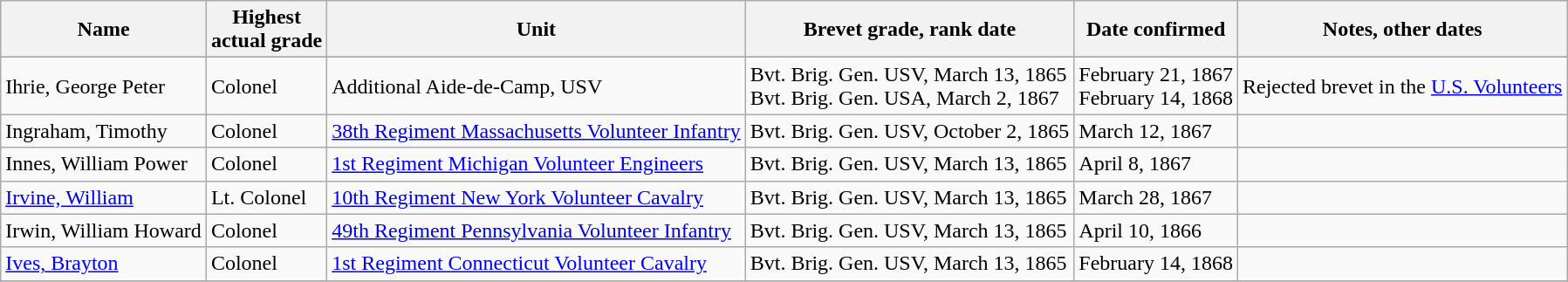<table class="wikitable sortable">
<tr>
<th class="unsortable">Name</th>
<th>Highest<br>actual grade</th>
<th>Unit</th>
<th>Brevet grade, rank date</th>
<th>Date confirmed</th>
<th class="unsortable">Notes, other dates</th>
</tr>
<tr>
</tr>
<tr>
<td>Ihrie, George Peter</td>
<td>Colonel</td>
<td>Additional Aide-de-Camp, USV</td>
<td>Bvt. Brig. Gen. USV, March 13, 1865<br>Bvt. Brig. Gen. USA, March 2, 1867</td>
<td>February 21, 1867<br>February 14, 1868</td>
<td>Rejected brevet in the <a href='#'>U.S. Volunteers</a></td>
</tr>
<tr>
<td>Ingraham, Timothy</td>
<td>Colonel</td>
<td><a href='#'>38th Regiment Massachusetts Volunteer Infantry</a></td>
<td>Bvt. Brig. Gen. USV, October 2, 1865</td>
<td>March 12, 1867</td>
<td></td>
</tr>
<tr>
<td>Innes, William Power</td>
<td>Colonel</td>
<td><a href='#'>1st Regiment Michigan Volunteer Engineers</a></td>
<td>Bvt. Brig. Gen. USV, March 13, 1865</td>
<td>April 8, 1867</td>
<td></td>
</tr>
<tr>
<td><a href='#'>Irvine, William</a></td>
<td>Lt. Colonel</td>
<td><a href='#'>10th Regiment New York Volunteer Cavalry</a></td>
<td>Bvt. Brig. Gen. USV, March 13, 1865</td>
<td>March 28, 1867</td>
<td></td>
</tr>
<tr>
<td>Irwin, William Howard</td>
<td>Colonel</td>
<td><a href='#'>49th Regiment Pennsylvania Volunteer Infantry</a></td>
<td>Bvt. Brig. Gen. USV, March 13, 1865</td>
<td>April 10, 1866</td>
<td></td>
</tr>
<tr>
<td><a href='#'>Ives, Brayton</a></td>
<td>Colonel</td>
<td><a href='#'>1st Regiment Connecticut Volunteer Cavalry</a></td>
<td>Bvt. Brig. Gen. USV, March 13, 1865</td>
<td>February 14, 1868</td>
<td></td>
</tr>
<tr>
</tr>
</table>
